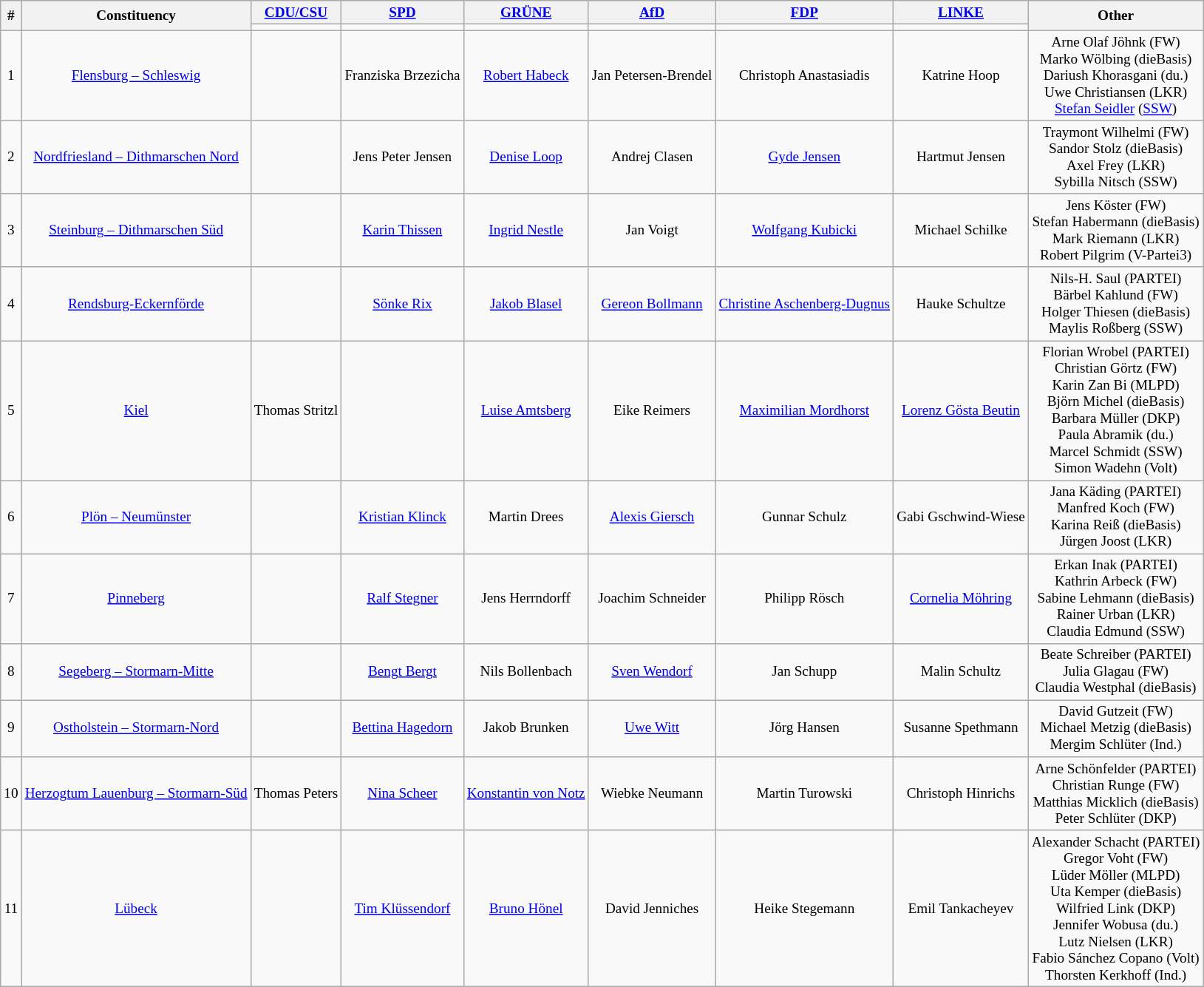<table class=wikitable style="text-align:center; font-size:80%">
<tr>
<th rowspan=2>#</th>
<th rowspan=2>Constituency</th>
<th><a href='#'>CDU/CSU</a></th>
<th><a href='#'>SPD</a></th>
<th><a href='#'>GRÜNE</a></th>
<th><a href='#'>AfD</a></th>
<th><a href='#'>FDP</a></th>
<th><a href='#'>LINKE</a></th>
<th rowspan=2>Other</th>
</tr>
<tr>
<td bgcolor=></td>
<td bgcolor=></td>
<td bgcolor=></td>
<td bgcolor=></td>
<td bgcolor=></td>
<td bgcolor=></td>
</tr>
<tr>
<td>1</td>
<td><a href='#'>Flensburg – Schleswig</a></td>
<td></td>
<td>Franziska Brzezicha</td>
<td><a href='#'>Robert Habeck</a></td>
<td>Jan Petersen-Brendel</td>
<td>Christoph Anastasiadis</td>
<td>Katrine Hoop</td>
<td>Arne Olaf Jöhnk (FW)<br>Marko Wölbing (dieBasis)<br>Dariush Khorasgani (du.)<br>Uwe Christiansen (LKR)<br><a href='#'>Stefan Seidler</a> (<a href='#'>SSW</a>)</td>
</tr>
<tr>
<td>2</td>
<td><a href='#'>Nordfriesland – Dithmarschen Nord</a></td>
<td></td>
<td>Jens Peter Jensen</td>
<td><a href='#'>Denise Loop</a></td>
<td>Andrej Clasen</td>
<td><a href='#'>Gyde Jensen</a></td>
<td>Hartmut Jensen</td>
<td>Traymont Wilhelmi (FW)<br>Sandor Stolz (dieBasis)<br>Axel Frey (LKR)<br>Sybilla Nitsch (SSW)</td>
</tr>
<tr>
<td>3</td>
<td><a href='#'>Steinburg – Dithmarschen Süd</a></td>
<td></td>
<td><a href='#'>Karin Thissen</a></td>
<td><a href='#'>Ingrid Nestle</a></td>
<td>Jan Voigt</td>
<td><a href='#'>Wolfgang Kubicki</a></td>
<td>Michael Schilke</td>
<td>Jens Köster (FW)<br>Stefan Habermann (dieBasis)<br>Mark Riemann (LKR)<br>Robert Pilgrim (V-Partei3)</td>
</tr>
<tr>
<td>4</td>
<td><a href='#'>Rendsburg-Eckernförde</a></td>
<td></td>
<td><a href='#'>Sönke Rix</a></td>
<td><a href='#'>Jakob Blasel</a></td>
<td><a href='#'>Gereon Bollmann</a></td>
<td><a href='#'>Christine Aschenberg-Dugnus</a></td>
<td>Hauke Schultze</td>
<td>Nils-H. Saul (PARTEI)<br>Bärbel Kahlund (FW)<br>Holger Thiesen (dieBasis)<br>Maylis Roßberg (SSW)</td>
</tr>
<tr>
<td>5</td>
<td><a href='#'>Kiel</a></td>
<td>Thomas Stritzl</td>
<td></td>
<td><a href='#'>Luise Amtsberg</a></td>
<td>Eike Reimers</td>
<td><a href='#'>Maximilian Mordhorst</a></td>
<td><a href='#'>Lorenz Gösta Beutin</a></td>
<td>Florian Wrobel (PARTEI)<br>Christian Görtz (FW)<br>Karin Zan Bi (MLPD)<br>Björn Michel (dieBasis)<br>Barbara Müller (DKP)<br>Paula Abramik (du.)<br>Marcel Schmidt (SSW)<br>Simon Wadehn (Volt)</td>
</tr>
<tr>
<td>6</td>
<td><a href='#'>Plön – Neumünster</a></td>
<td></td>
<td><a href='#'>Kristian Klinck</a></td>
<td>Martin Drees</td>
<td><a href='#'>Alexis Giersch</a></td>
<td>Gunnar Schulz</td>
<td>Gabi Gschwind-Wiese</td>
<td>Jana Käding (PARTEI)<br>Manfred Koch (FW)<br>Karina Reiß (dieBasis)<br>Jürgen Joost (LKR)</td>
</tr>
<tr>
<td>7</td>
<td><a href='#'>Pinneberg</a></td>
<td></td>
<td><a href='#'>Ralf Stegner</a></td>
<td>Jens Herrndorff</td>
<td>Joachim Schneider</td>
<td>Philipp Rösch</td>
<td><a href='#'>Cornelia Möhring</a></td>
<td>Erkan Inak (PARTEI)<br>Kathrin Arbeck (FW)<br>Sabine Lehmann (dieBasis)<br>Rainer Urban (LKR)<br>Claudia Edmund (SSW)</td>
</tr>
<tr>
<td>8</td>
<td><a href='#'>Segeberg – Stormarn-Mitte</a></td>
<td></td>
<td><a href='#'>Bengt Bergt</a></td>
<td>Nils Bollenbach</td>
<td><a href='#'>Sven Wendorf</a></td>
<td>Jan Schupp</td>
<td>Malin Schultz</td>
<td>Beate Schreiber (PARTEI)<br>Julia Glagau (FW)<br>Claudia Westphal (dieBasis)</td>
</tr>
<tr>
<td>9</td>
<td><a href='#'>Ostholstein – Stormarn-Nord</a></td>
<td></td>
<td><a href='#'>Bettina Hagedorn</a></td>
<td>Jakob Brunken</td>
<td><a href='#'>Uwe Witt</a></td>
<td>Jörg Hansen</td>
<td>Susanne Spethmann</td>
<td>David Gutzeit (FW)<br>Michael Metzig (dieBasis)<br>Mergim Schlüter (Ind.)</td>
</tr>
<tr>
<td>10</td>
<td><a href='#'>Herzogtum Lauenburg – Stormarn-Süd</a></td>
<td>Thomas Peters</td>
<td><a href='#'>Nina Scheer</a></td>
<td><a href='#'>Konstantin von Notz</a></td>
<td>Wiebke Neumann</td>
<td>Martin Turowski</td>
<td>Christoph Hinrichs</td>
<td>Arne Schönfelder (PARTEI)<br>Christian Runge (FW)<br>Matthias Micklich (dieBasis)<br>Peter Schlüter (DKP)</td>
</tr>
<tr>
<td>11</td>
<td><a href='#'>Lübeck</a></td>
<td></td>
<td><a href='#'>Tim Klüssendorf</a></td>
<td><a href='#'>Bruno Hönel</a></td>
<td>David Jenniches</td>
<td>Heike Stegemann</td>
<td>Emil Tankacheyev</td>
<td>Alexander Schacht (PARTEI)<br>Gregor Voht (FW)<br>Lüder Möller (MLPD)<br>Uta Kemper (dieBasis)<br>Wilfried Link (DKP)<br>Jennifer Wobusa (du.)<br>Lutz Nielsen (LKR)<br>Fabio Sánchez Copano (Volt)<br>Thorsten Kerkhoff (Ind.)</td>
</tr>
</table>
